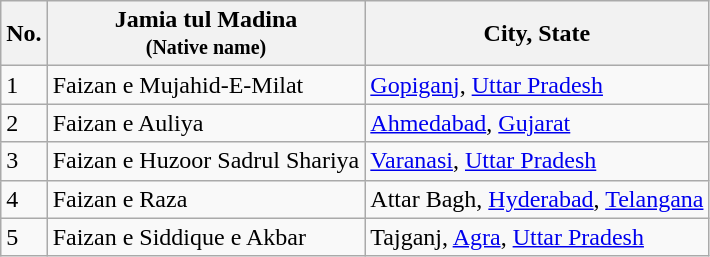<table class="wikitable">
<tr>
<th>No.</th>
<th>Jamia tul Madina<br><small>(Native name) </small></th>
<th>City, State</th>
</tr>
<tr>
<td>1</td>
<td>Faizan e Mujahid-E-Milat</td>
<td><a href='#'>Gopiganj</a>, <a href='#'>Uttar Pradesh</a></td>
</tr>
<tr>
<td>2</td>
<td>Faizan e Auliya</td>
<td><a href='#'>Ahmedabad</a>, <a href='#'>Gujarat</a></td>
</tr>
<tr>
<td>3</td>
<td>Faizan e Huzoor Sadrul Shariya</td>
<td><a href='#'>Varanasi</a>, <a href='#'>Uttar Pradesh</a></td>
</tr>
<tr>
<td>4</td>
<td>Faizan e Raza</td>
<td>Attar Bagh, <a href='#'>Hyderabad</a>, <a href='#'>Telangana</a></td>
</tr>
<tr>
<td>5</td>
<td>Faizan e Siddique e Akbar</td>
<td>Tajganj, <a href='#'>Agra</a>, <a href='#'>Uttar Pradesh</a></td>
</tr>
</table>
